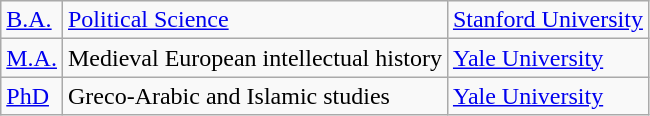<table class="wikitable">
<tr>
<td><a href='#'>B.A.</a></td>
<td><a href='#'>Political Science</a></td>
<td><a href='#'>Stanford University</a></td>
</tr>
<tr>
<td><a href='#'>M.A.</a></td>
<td>Medieval European intellectual history</td>
<td><a href='#'>Yale University</a></td>
</tr>
<tr>
<td><a href='#'>PhD</a></td>
<td>Greco-Arabic and Islamic studies</td>
<td><a href='#'>Yale University</a></td>
</tr>
</table>
